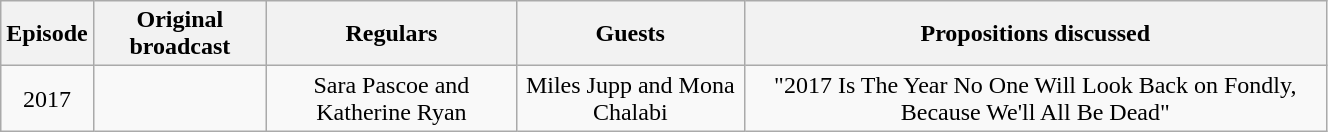<table class="wikitable" style="text-align:center; width:70%;">
<tr>
<th>Episode</th>
<th>Original broadcast</th>
<th>Regulars</th>
<th>Guests</th>
<th>Propositions discussed</th>
</tr>
<tr>
<td>2017</td>
<td></td>
<td>Sara Pascoe and Katherine Ryan</td>
<td>Miles Jupp and Mona Chalabi</td>
<td>"2017 Is The Year No One Will Look Back on Fondly, Because We'll All Be Dead"</td>
</tr>
</table>
